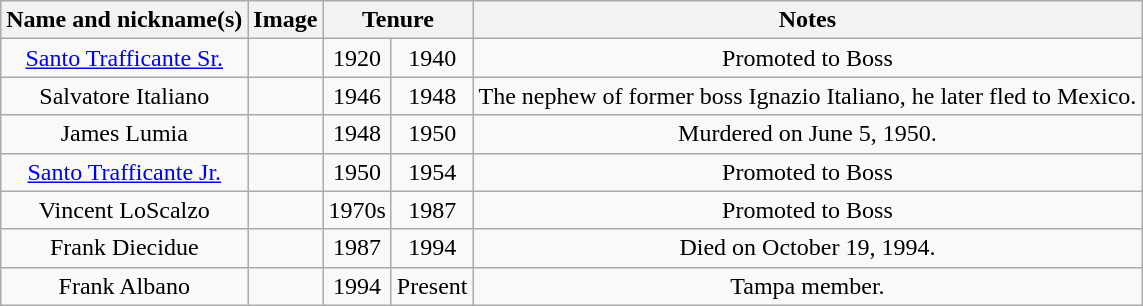<table class="wikitable" style="text-align:center">
<tr>
<th>Name and nickname(s)</th>
<th>Image</th>
<th colspan=2>Tenure</th>
<th>Notes</th>
</tr>
<tr>
<td><a href='#'>Santo Trafficante Sr.</a></td>
<td></td>
<td>1920</td>
<td>1940</td>
<td>Promoted to Boss</td>
</tr>
<tr>
<td>Salvatore Italiano <br></td>
<td></td>
<td>1946</td>
<td>1948</td>
<td>The nephew of former boss Ignazio Italiano, he later fled to Mexico.</td>
</tr>
<tr>
<td>James Lumia <br></td>
<td></td>
<td>1948</td>
<td>1950</td>
<td>Murdered on June 5, 1950.</td>
</tr>
<tr>
<td><a href='#'>Santo Trafficante Jr.</a></td>
<td></td>
<td>1950</td>
<td>1954</td>
<td>Promoted to Boss</td>
</tr>
<tr>
<td>Vincent LoScalzo <br></td>
<td></td>
<td>1970s</td>
<td>1987</td>
<td>Promoted to Boss </td>
</tr>
<tr>
<td>Frank Diecidue <br></td>
<td></td>
<td>1987</td>
<td>1994</td>
<td>Died on October 19, 1994.</td>
</tr>
<tr>
<td>Frank Albano</td>
<td></td>
<td>1994</td>
<td>Present</td>
<td>Tampa member.</td>
</tr>
</table>
